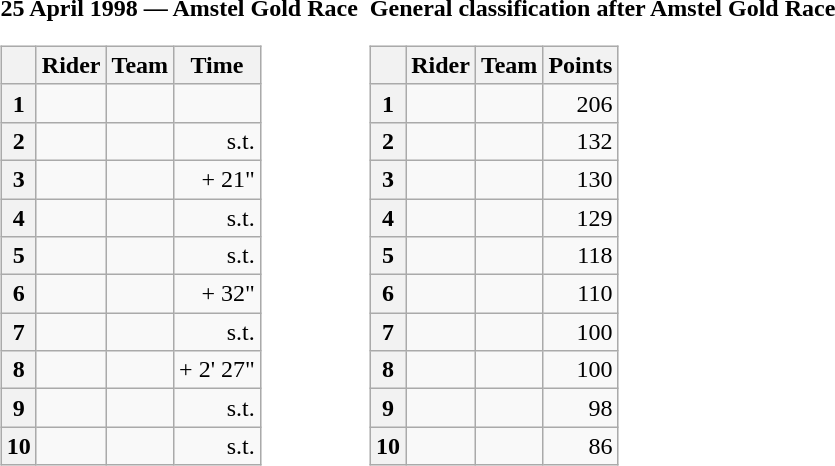<table>
<tr>
<td><strong>25 April 1998 — Amstel Gold Race </strong><br><table class="wikitable">
<tr>
<th></th>
<th>Rider</th>
<th>Team</th>
<th>Time</th>
</tr>
<tr>
<th>1</th>
<td></td>
<td></td>
<td align="right"></td>
</tr>
<tr>
<th>2</th>
<td></td>
<td></td>
<td align="right">s.t.</td>
</tr>
<tr>
<th>3</th>
<td> </td>
<td></td>
<td align="right">+ 21"</td>
</tr>
<tr>
<th>4</th>
<td></td>
<td></td>
<td align="right">s.t.</td>
</tr>
<tr>
<th>5</th>
<td></td>
<td></td>
<td align="right">s.t.</td>
</tr>
<tr>
<th>6</th>
<td></td>
<td></td>
<td align="right">+ 32"</td>
</tr>
<tr>
<th>7</th>
<td></td>
<td></td>
<td align="right">s.t.</td>
</tr>
<tr>
<th>8</th>
<td></td>
<td></td>
<td align="right">+ 2' 27"</td>
</tr>
<tr>
<th>9</th>
<td></td>
<td></td>
<td align="right">s.t.</td>
</tr>
<tr>
<th>10</th>
<td></td>
<td></td>
<td align="right">s.t.</td>
</tr>
</table>
</td>
<td></td>
<td><strong>General classification after Amstel Gold Race</strong><br><table class="wikitable">
<tr>
<th></th>
<th>Rider</th>
<th>Team</th>
<th>Points</th>
</tr>
<tr>
<th>1</th>
<td> </td>
<td></td>
<td align="right">206</td>
</tr>
<tr>
<th>2</th>
<td></td>
<td></td>
<td align="right">132</td>
</tr>
<tr>
<th>3</th>
<td></td>
<td></td>
<td align="right">130</td>
</tr>
<tr>
<th>4</th>
<td></td>
<td></td>
<td align="right">129</td>
</tr>
<tr>
<th>5</th>
<td></td>
<td></td>
<td align="right">118</td>
</tr>
<tr>
<th>6</th>
<td></td>
<td></td>
<td align="right">110</td>
</tr>
<tr>
<th>7</th>
<td></td>
<td></td>
<td align="right">100</td>
</tr>
<tr>
<th>8</th>
<td></td>
<td></td>
<td align="right">100</td>
</tr>
<tr>
<th>9</th>
<td></td>
<td></td>
<td align="right">98</td>
</tr>
<tr>
<th>10</th>
<td></td>
<td></td>
<td align="right">86</td>
</tr>
</table>
</td>
</tr>
</table>
